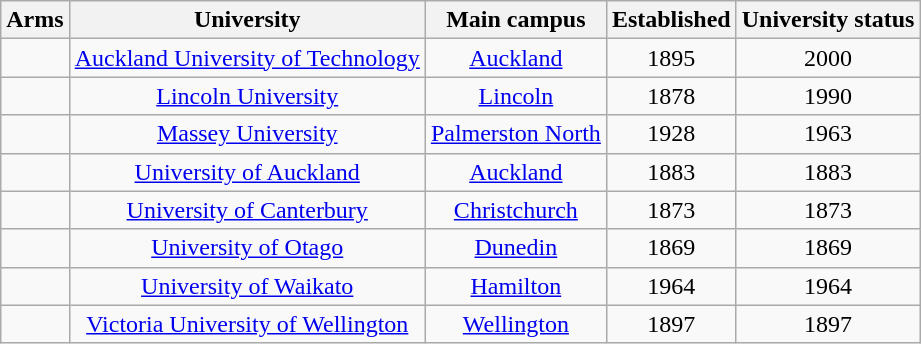<table class="wikitable sortable" border="1" style="text-align: center;">
<tr>
<th>Arms</th>
<th scope="col">University</th>
<th scope="col">Main campus</th>
<th scope="col">Established</th>
<th>University status</th>
</tr>
<tr>
<td></td>
<td><a href='#'>Auckland University of Technology</a></td>
<td><a href='#'>Auckland</a></td>
<td>1895</td>
<td>2000</td>
</tr>
<tr>
<td></td>
<td><a href='#'>Lincoln University</a></td>
<td><a href='#'>Lincoln</a></td>
<td>1878</td>
<td>1990</td>
</tr>
<tr>
<td></td>
<td><a href='#'>Massey University</a></td>
<td><a href='#'>Palmerston North</a></td>
<td>1928</td>
<td>1963</td>
</tr>
<tr>
<td></td>
<td><a href='#'>University of Auckland</a></td>
<td><a href='#'>Auckland</a></td>
<td>1883</td>
<td>1883</td>
</tr>
<tr>
<td></td>
<td><a href='#'>University of Canterbury</a></td>
<td><a href='#'>Christchurch</a></td>
<td>1873</td>
<td>1873</td>
</tr>
<tr>
<td></td>
<td><a href='#'>University of Otago</a></td>
<td><a href='#'>Dunedin</a></td>
<td>1869</td>
<td>1869</td>
</tr>
<tr>
<td></td>
<td><a href='#'>University of Waikato</a></td>
<td><a href='#'>Hamilton</a></td>
<td>1964</td>
<td>1964</td>
</tr>
<tr>
<td></td>
<td><a href='#'>Victoria University of Wellington</a></td>
<td><a href='#'>Wellington</a></td>
<td>1897</td>
<td>1897</td>
</tr>
</table>
